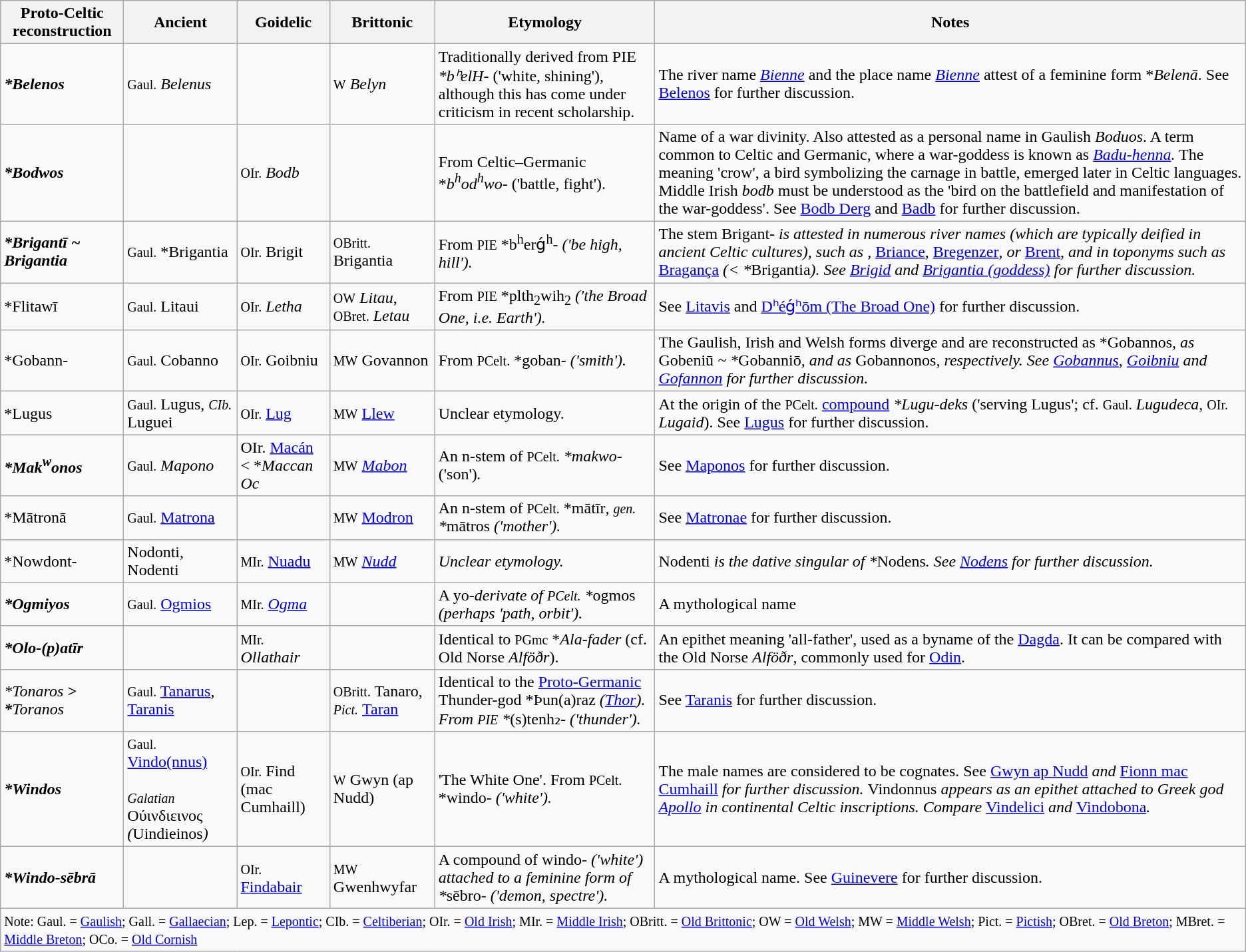<table class="wikitable">
<tr>
<th>Proto-Celtic reconstruction</th>
<th>Ancient</th>
<th>Goidelic</th>
<th>Brittonic</th>
<th>Etymology</th>
<th>Notes</th>
</tr>
<tr>
<td><strong><em>*Belenos</em></strong></td>
<td><small>Gaul.</small> <em>Belenus</em></td>
<td></td>
<td><small>W</small> <em>Belyn</em></td>
<td>Traditionally derived from PIE <em>*bʰelH-</em> ('white, shining'), although this has come under criticism in recent scholarship.</td>
<td>The river name <em><a href='#'>Bienne</a></em> and the place name <em><a href='#'>Bienne</a></em> attest of a feminine form *<em>Belenā</em>. See <a href='#'>Belenos</a> for further discussion.</td>
</tr>
<tr>
<td><strong><em>*Bodwos</em></strong></td>
<td></td>
<td><small>OIr.</small> <em>Bodb<strong></strong></em></td>
<td></td>
<td>From Celtic–Germanic *<em>b<sup>h</sup>od<sup>h</sup>wo</em>- ('battle, fight').</td>
<td>Name of a war divinity. Also attested as a personal name in Gaulish <em>Boduos</em>. A term common to Celtic and Germanic, where a war-goddess is known as <em><a href='#'>Badu-henna</a>.</em> The meaning 'crow', a bird symbolizing the carnage in battle, emerged later in Celtic languages. Middle Irish <em>bodb</em> must be understood as the 'bird on the battlefield and manifestation of the war-goddess'. See <a href='#'>Bodb Derg</a> and <a href='#'>Badb</a> for further discussion.</td>
</tr>
<tr>
<td><strong><em>*Brigantī ~ Brigantia<strong><em></td>
<td><small>Gaul.</small> </em>*Brigantia<em></td>
<td><small>OIr.</small> </em>Brigit<em></td>
<td><small>OBritt.</small> </em>Brigantia<em></td>
<td>From <small>PIE</small> *</em>b<sup>h</sup>erǵ<sup>h</sup>-<em> ('be high, hill').</td>
<td>The stem </em>Brigant-<em> is attested in numerous river names (which are typically deified in ancient Celtic cultures), such as </em><em>, </em><a href='#'>Briance</a><em>, </em><a href='#'>Bregenzer</a><em>, or </em><a href='#'>Brent</a><em>, and in toponyms such as </em><a href='#'>Bragança</a><em> (< *</em>Brigantia<em>). See <a href='#'>Brigid</a> and <a href='#'>Brigantia (goddess)</a> for further discussion.</td>
</tr>
<tr>
<td></em></strong>*Flitawī<strong><em></td>
<td><small>Gaul.</small> </em>Litaui</strong></em></strong></td>
<td><small>OIr.</small> <em>Letha</em></td>
<td><small>OW</small> <em>Litau</em>, <small>OBret.</small> <em>Letau<strong><strong><em></td>
<td>From <small>PIE</small> *</em>plth<sub>2</sub>wih<sub>2</sub><em> ('the Broad One, i.e. Earth').</em></strong><strong><em></td>
<td>See <a href='#'>Litavis</a> and <a href='#'>Dʰéǵʰōm (The Broad One)</a> for further discussion.</td>
</tr>
<tr>
<td></em></strong>*Gobann-<strong><em></td>
<td><small>Gaul.</small> </em>Cobanno<em></td>
<td><small>OIr.</small> </em>Goibniu<em></td>
<td><small>MW</small> </em>Govannon<em></td>
<td>From <small>PCelt.</small> *</em>goban<em>- ('smith').</em><em></td>
<td>The Gaulish, Irish and Welsh forms diverge and are reconstructed as *</em>Gobannos<em>, as </em>Gobeniū<em> ~ *</em>Gobanniō<em>, and as </em>Gobannonos<em>, respectively.</em><em> See <a href='#'>Gobannus</a>, <a href='#'>Goibniu</a> and <a href='#'>Gofannon</a> for further discussion.</td>
</tr>
<tr>
<td></em></strong>*Lugus<strong><em></td>
<td><small>Gaul.</small> </em>Lugus,<em> <small>CIb.</small> </em>Luguei<em></td>
<td><small>OIr.</small> </em><a href='#'>Lug</a><em></td>
<td><small>MW</small> </em><a href='#'>Llew</a><em></td>
<td></em>Unclear etymology.</strong></em></strong></td>
<td>At the origin of the <small>PCelt.</small> <a href='#'>compound</a> <em>*Lugu-deks</em> ('serving Lugus'; cf. <small>Gaul.</small> <em>Lugudeca</em>, <small>OIr.</small> <em>Lugaid</em>).<em></em> See <a href='#'>Lugus</a> for further discussion.</td>
</tr>
<tr>
<td><strong><em>*Mak<sup>w</sup>onos</em></strong></td>
<td><small>Gaul.</small> <em>Mapono</em></td>
<td>OIr. <a href='#'>Macán</a> < *<em>Maccan Oc</em></td>
<td><small>MW</small> <em><a href='#'>Mabon</a></em></td>
<td>An n-stem of <small>PCelt.</small> <em>*makwo-</em> ('son')<em>.<strong><strong><em></td>
<td>See <a href='#'>Maponos</a> for further discussion.</td>
</tr>
<tr>
<td></em></strong>*Mātronā<strong><em></td>
<td><small>Gaul.</small> </em><a href='#'>Matrona</a><em></td>
<td></td>
<td><small>MW</small> </em><a href='#'>Modron</a><em></td>
<td>An n-stem of <small>PCelt.</small> *</em>mātīr<em>, <small>gen.</small> *</em>mātros<em> ('mother').</td>
<td>See <a href='#'>Matronae</a> for further discussion.</td>
</tr>
<tr>
<td></em></strong>*Nowdont-<strong><em></td>
<td></em>Nodonti, Nodenti<em></td>
<td><small>MIr.</small> </em><a href='#'>Nuadu</a><em></em></td>
<td><small>MW</small> <em><a href='#'>Nudd</a></em></td>
<td><em>Unclear etymology.</strong></em></strong></td>
<td></em>Nodenti<em> is the dative singular of *</em>Nodens<em>.<strong><em></em></strong> See <a href='#'>Nodens</a> for further discussion.</td>
</tr>
<tr>
<td><strong><em>*Ogmiyos</em></strong></td>
<td><small>Gaul.</small> </em><a href='#'>Ogmios</a><strong><strong><em></td>
<td><small>MIr.</small> <em><a href='#'>Ogma</a></strong></em></strong></td>
<td></td>
<td>A </em>yo<em>-derivate of <small>PCelt.</small> *</em>ogmos<em> (perhaps 'path, orbit').</td>
<td>A mythological name</td>
</tr>
<tr>
<td><strong><em>*Olo-(p)atīr<strong></em></td>
<td></td>
<td><small>MIr.</small> <em>Ollathair</em></td>
<td></td>
<td>Identical to <small>PGmc</small> *<em>Ala-fader</em> (cf. Old Norse <em>Alföðr</em>).</td>
<td>An epithet meaning 'all-father', used as a byname of the <a href='#'>Dagda</a>. It can be compared with the Old Norse <em>Alföðr</em>, commonly used for <a href='#'>Odin</a>.</td>
</tr>
<tr>
<td><em>*</strong>Tonaros<strong> > *</strong>Toranos</em></strong></td>
<td><small>Gaul.</small> </em><a href='#'>Tanarus</a>, <a href='#'>Taranis</a><em></td>
<td>  </td>
<td><small>OBritt.</small> </em>Tanaro,<em> <small>Pict.</small> </em><a href='#'>Taran</a><em></td>
<td>Identical to the <a href='#'>Proto-Germanic</a> Thunder-god </em>*Þun(a)raz<em> (<a href='#'>Thor</a>). From <small>PIE</small>  *</em>(s)tenh₂-<em> ('thunder').<strong><em></em></strong></td>
<td>See <a href='#'>Taranis</a> for further discussion.</td>
</tr>
<tr>
<td><strong><em>*Windos</em></strong></td>
<td><small>Gaul.</small> </em><a href='#'>Vindo(nnus)</a><em><br><br><small>Galatian</small> </em>Ούινδιεινος<em> (</em>Uindieinos<em>)</td>
<td><small>OIr.</small> </em>Find (mac Cumhaill)<em></td>
<td><small>W</small> </em>Gwyn (ap Nudd)<em></td>
<td>'The White One'. From <small>PCelt.</small> *</em>windo<em>- ('white').</td>
<td>The male names are considered to be cognates. See </em><a href='#'>Gwyn ap Nudd</a><em> and </em><a href='#'>Fionn mac Cumhaill</a><em> for further discussion. </em>Vindonnus<em> appears as an epithet attached to Greek god <a href='#'>Apollo</a> in continental Celtic inscriptions. Compare </em><a href='#'>Vindelici</a><em> and </em><a href='#'>Vindobona</a><em>.</td>
</tr>
<tr>
<td><strong><em>*Windo-sēbrā</em></strong></td>
<td></td>
<td><small>OIr.</small> </em><a href='#'>Findabair</a><em></td>
<td><small>MW</small> </em>Gwenhwyfar<em></td>
<td>A compound of </em>windo<em>- ('white') attached to a feminine form of *</em>sēbro<em>- ('demon, spectre').</em><em></td>
<td>A mythological name. See <a href='#'>Guinevere</a> for further discussion.</td>
</tr>
<tr>
<td colspan="6"><small>Note: Gaul. = <a href='#'>Gaulish</a>; Gall. = <a href='#'>Gallaecian</a>; Lep. = <a href='#'>Lepontic</a>; CIb. = <a href='#'>Celtiberian</a>; OIr. = <a href='#'>Old Irish</a>; MIr. = <a href='#'>Middle Irish</a>; OBritt. = <a href='#'>Old Brittonic</a>; OW = <a href='#'>Old Welsh</a>; MW = <a href='#'>Middle Welsh</a>; Pict. = <a href='#'>Pictish</a>; OBret. = <a href='#'>Old Breton</a>; MBret. = <a href='#'>Middle Breton</a>; OCo. = <a href='#'>Old Cornish</a></small></td>
</tr>
</table>
